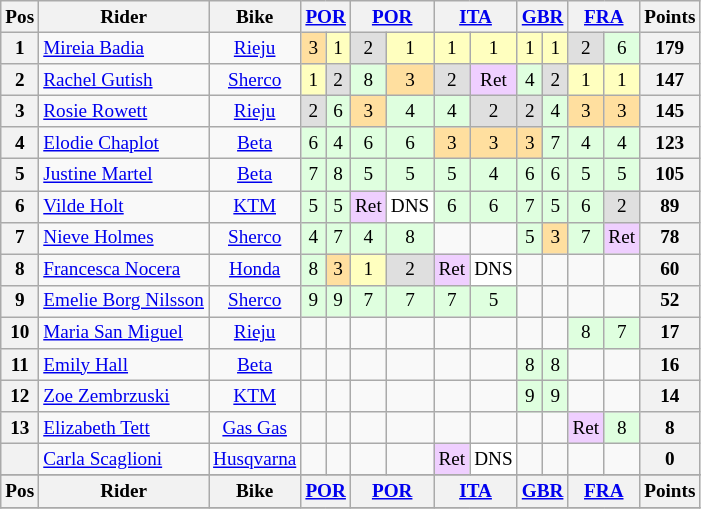<table class="wikitable" style="font-size: 80%; text-align:center">
<tr valign="top">
<th valign="middle">Pos</th>
<th valign="middle">Rider</th>
<th valign="middle">Bike</th>
<th colspan=2><a href='#'>POR</a><br></th>
<th colspan=2><a href='#'>POR</a><br></th>
<th colspan=2><a href='#'>ITA</a><br></th>
<th colspan=2><a href='#'>GBR</a><br></th>
<th colspan=2><a href='#'>FRA</a><br></th>
<th valign="middle">Points</th>
</tr>
<tr>
<th>1</th>
<td align=left> <a href='#'>Mireia Badia</a></td>
<td><a href='#'>Rieju</a></td>
<td style="background:#ffdf9f;">3</td>
<td style="background:#ffffbf;">1</td>
<td style="background:#dfdfdf;">2</td>
<td style="background:#ffffbf;">1</td>
<td style="background:#ffffbf;">1</td>
<td style="background:#ffffbf;">1</td>
<td style="background:#ffffbf;">1</td>
<td style="background:#ffffbf;">1</td>
<td style="background:#dfdfdf;">2</td>
<td style="background:#dfffdf;">6</td>
<th>179</th>
</tr>
<tr>
<th>2</th>
<td align=left> <a href='#'>Rachel Gutish</a></td>
<td><a href='#'>Sherco</a></td>
<td style="background:#ffffbf;">1</td>
<td style="background:#dfdfdf;">2</td>
<td style="background:#dfffdf;">8</td>
<td style="background:#ffdf9f;">3</td>
<td style="background:#dfdfdf;">2</td>
<td style="background:#efcfff;">Ret</td>
<td style="background:#dfffdf;">4</td>
<td style="background:#dfdfdf;">2</td>
<td style="background:#ffffbf;">1</td>
<td style="background:#ffffbf;">1</td>
<th>147</th>
</tr>
<tr>
<th>3</th>
<td align=left> <a href='#'>Rosie Rowett</a></td>
<td><a href='#'>Rieju</a></td>
<td style="background:#dfdfdf;">2</td>
<td style="background:#dfffdf;">6</td>
<td style="background:#ffdf9f;">3</td>
<td style="background:#dfffdf;">4</td>
<td style="background:#dfffdf;">4</td>
<td style="background:#dfdfdf;">2</td>
<td style="background:#dfdfdf;">2</td>
<td style="background:#dfffdf;">4</td>
<td style="background:#ffdf9f;">3</td>
<td style="background:#ffdf9f;">3</td>
<th>145</th>
</tr>
<tr>
<th>4</th>
<td align=left> <a href='#'>Elodie Chaplot</a></td>
<td><a href='#'>Beta</a></td>
<td style="background:#dfffdf;">6</td>
<td style="background:#dfffdf;">4</td>
<td style="background:#dfffdf;">6</td>
<td style="background:#dfffdf;">6</td>
<td style="background:#ffdf9f;">3</td>
<td style="background:#ffdf9f;">3</td>
<td style="background:#ffdf9f;">3</td>
<td style="background:#dfffdf;">7</td>
<td style="background:#dfffdf;">4</td>
<td style="background:#dfffdf;">4</td>
<th>123</th>
</tr>
<tr>
<th>5</th>
<td align=left> <a href='#'>Justine Martel</a></td>
<td><a href='#'>Beta</a></td>
<td style="background:#dfffdf;">7</td>
<td style="background:#dfffdf;">8</td>
<td style="background:#dfffdf;">5</td>
<td style="background:#dfffdf;">5</td>
<td style="background:#dfffdf;">5</td>
<td style="background:#dfffdf;">4</td>
<td style="background:#dfffdf;">6</td>
<td style="background:#dfffdf;">6</td>
<td style="background:#dfffdf;">5</td>
<td style="background:#dfffdf;">5</td>
<th>105</th>
</tr>
<tr>
<th>6</th>
<td align=left> <a href='#'>Vilde Holt</a></td>
<td><a href='#'>KTM</a></td>
<td style="background:#dfffdf;">5</td>
<td style="background:#dfffdf;">5</td>
<td style="background:#efcfff;">Ret</td>
<td style="background:#ffffff;">DNS</td>
<td style="background:#dfffdf;">6</td>
<td style="background:#dfffdf;">6</td>
<td style="background:#dfffdf;">7</td>
<td style="background:#dfffdf;">5</td>
<td style="background:#dfffdf;">6</td>
<td style="background:#dfdfdf;">2</td>
<th>89</th>
</tr>
<tr>
<th>7</th>
<td align=left> <a href='#'>Nieve Holmes</a></td>
<td><a href='#'>Sherco</a></td>
<td style="background:#dfffdf;">4</td>
<td style="background:#dfffdf;">7</td>
<td style="background:#dfffdf;">4</td>
<td style="background:#dfffdf;">8</td>
<td></td>
<td></td>
<td style="background:#dfffdf;">5</td>
<td style="background:#ffdf9f;">3</td>
<td style="background:#dfffdf;">7</td>
<td style="background:#efcfff;">Ret</td>
<th>78</th>
</tr>
<tr>
<th>8</th>
<td align=left> <a href='#'>Francesca Nocera</a></td>
<td><a href='#'>Honda</a></td>
<td style="background:#dfffdf;">8</td>
<td style="background:#ffdf9f;">3</td>
<td style="background:#ffffbf;">1</td>
<td style="background:#dfdfdf;">2</td>
<td style="background:#efcfff;">Ret</td>
<td style="background:#ffffff;">DNS</td>
<td></td>
<td></td>
<td></td>
<td></td>
<th>60</th>
</tr>
<tr>
<th>9</th>
<td align=left> <a href='#'>Emelie Borg Nilsson</a></td>
<td><a href='#'>Sherco</a></td>
<td style="background:#dfffdf;">9</td>
<td style="background:#dfffdf;">9</td>
<td style="background:#dfffdf;">7</td>
<td style="background:#dfffdf;">7</td>
<td style="background:#dfffdf;">7</td>
<td style="background:#dfffdf;">5</td>
<td></td>
<td></td>
<td></td>
<td></td>
<th>52</th>
</tr>
<tr>
<th>10</th>
<td align=left> <a href='#'>Maria San Miguel</a></td>
<td><a href='#'>Rieju</a></td>
<td></td>
<td></td>
<td></td>
<td></td>
<td></td>
<td></td>
<td></td>
<td></td>
<td style="background:#dfffdf;">8</td>
<td style="background:#dfffdf;">7</td>
<th>17</th>
</tr>
<tr>
<th>11</th>
<td align=left> <a href='#'>Emily Hall</a></td>
<td><a href='#'>Beta</a></td>
<td></td>
<td></td>
<td></td>
<td></td>
<td></td>
<td></td>
<td style="background:#dfffdf;">8</td>
<td style="background:#dfffdf;">8</td>
<td></td>
<td></td>
<th>16</th>
</tr>
<tr>
<th>12</th>
<td align=left> <a href='#'>Zoe Zembrzuski</a></td>
<td><a href='#'>KTM</a></td>
<td></td>
<td></td>
<td></td>
<td></td>
<td></td>
<td></td>
<td style="background:#dfffdf;">9</td>
<td style="background:#dfffdf;">9</td>
<td></td>
<td></td>
<th>14</th>
</tr>
<tr>
<th>13</th>
<td align=left> <a href='#'>Elizabeth Tett</a></td>
<td><a href='#'>Gas Gas</a></td>
<td></td>
<td></td>
<td></td>
<td></td>
<td></td>
<td></td>
<td></td>
<td></td>
<td style="background:#efcfff;">Ret</td>
<td style="background:#dfffdf;">8</td>
<th>8</th>
</tr>
<tr>
<th></th>
<td align=left> <a href='#'>Carla Scaglioni</a></td>
<td><a href='#'>Husqvarna</a></td>
<td></td>
<td></td>
<td></td>
<td></td>
<td style="background:#efcfff;">Ret</td>
<td style="background:#ffffff;">DNS</td>
<td></td>
<td></td>
<td></td>
<td></td>
<th>0</th>
</tr>
<tr>
</tr>
<tr valign="top">
<th valign="middle">Pos</th>
<th valign="middle">Rider</th>
<th valign="middle">Bike</th>
<th colspan=2><a href='#'>POR</a><br></th>
<th colspan=2><a href='#'>POR</a><br></th>
<th colspan=2><a href='#'>ITA</a><br></th>
<th colspan=2><a href='#'>GBR</a><br></th>
<th colspan=2><a href='#'>FRA</a><br></th>
<th valign="middle">Points</th>
</tr>
<tr>
</tr>
</table>
